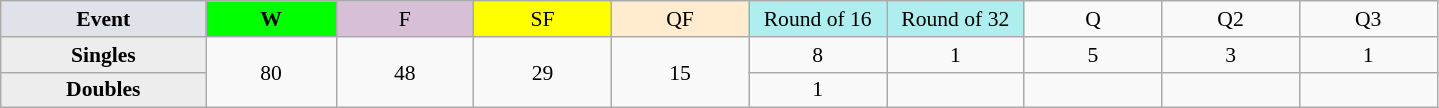<table class=wikitable style=font-size:90%;text-align:center>
<tr>
<td style="width:130px; background:#dfe2e9;"><strong>Event</strong></td>
<td style="width:80px; background:lime;"><strong>W</strong></td>
<td style="width:85px; background:thistle;">F</td>
<td style="width:85px; background:#ff0;">SF</td>
<td style="width:85px; background:#ffebcd;">QF</td>
<td style="width:85px; background:#afeeee;">Round of 16</td>
<td style="width:85px; background:#afeeee;">Round of 32</td>
<td width=85>Q</td>
<td width=85>Q2</td>
<td width=85>Q3</td>
</tr>
<tr>
<th style="background:#ededed;">Singles</th>
<td rowspan=2>80</td>
<td rowspan=2>48</td>
<td rowspan=2>29</td>
<td rowspan=2>15</td>
<td>8</td>
<td>1</td>
<td>5</td>
<td>3</td>
<td>1</td>
</tr>
<tr>
<th style="background:#ededed;">Doubles</th>
<td>1</td>
<td></td>
<td></td>
<td></td>
<td></td>
</tr>
</table>
